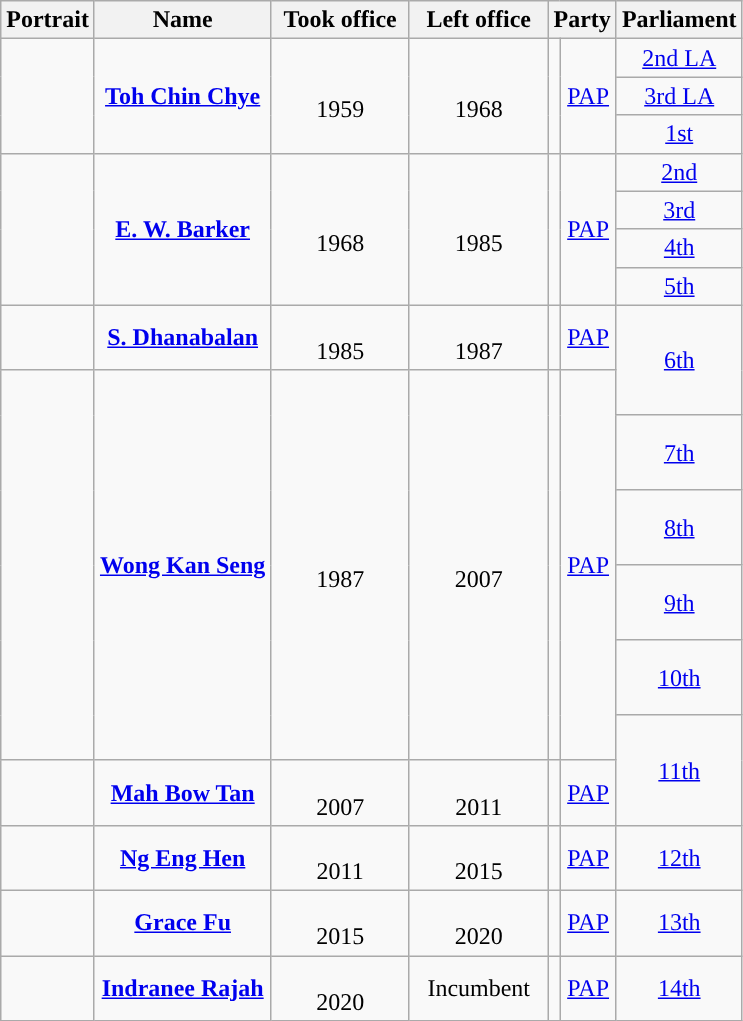<table class="wikitable" style="text-align:center; border:1px #aaf solid;">
<tr>
<th>Portrait</th>
<th>Name<br></th>
<th width="85">Took office</th>
<th width="85">Left office</th>
<th colspan="2">Party</th>
<th>Parliament</th>
</tr>
<tr>
<td rowspan="3"></td>
<td rowspan="3"><strong><a href='#'>Toh Chin Chye</a></strong><br></td>
<td rowspan="3"><br>1959</td>
<td rowspan="3"><br>1968</td>
<td rowspan="3" style="background:"></td>
<td rowspan="3"><a href='#'>PAP</a></td>
<td><a href='#'>2nd LA</a></td>
</tr>
<tr>
<td><a href='#'>3rd LA</a></td>
</tr>
<tr>
<td><a href='#'>1st</a></td>
</tr>
<tr>
<td rowspan="4"></td>
<td rowspan="4"><strong><a href='#'>E. W. Barker</a></strong><br></td>
<td rowspan="4"><br>1968</td>
<td rowspan="4"><br>1985</td>
<td rowspan="4" style="background:"></td>
<td rowspan="4"><a href='#'>PAP</a></td>
<td><a href='#'>2nd</a></td>
</tr>
<tr>
<td><a href='#'>3rd</a></td>
</tr>
<tr>
<td><a href='#'>4th</a></td>
</tr>
<tr>
<td><a href='#'>5th</a></td>
</tr>
<tr>
<td></td>
<td><strong><a href='#'>S. Dhanabalan</a></strong><br></td>
<td><br>1985</td>
<td><br>1987</td>
<td style="background:"></td>
<td><a href='#'>PAP</a></td>
<td rowspan="2"><a href='#'>6th</a></td>
</tr>
<tr style="height:30px;">
<td rowspan="6"></td>
<td rowspan="6"><strong><a href='#'>Wong Kan Seng</a></strong><br></td>
<td rowspan="6"><br>1987</td>
<td rowspan="6"><br>2007</td>
<td rowspan="6" style="background:"></td>
<td rowspan="6"><a href='#'>PAP</a></td>
</tr>
<tr style="height:50px;">
<td><a href='#'>7th</a></td>
</tr>
<tr style="height:50px;">
<td><a href='#'>8th</a></td>
</tr>
<tr style="height:50px;">
<td><a href='#'>9th</a></td>
</tr>
<tr style="height:50px;">
<td><a href='#'>10th</a></td>
</tr>
<tr style="height:30px;">
<td rowspan="2"><a href='#'>11th</a></td>
</tr>
<tr>
<td></td>
<td><strong><a href='#'>Mah Bow Tan</a></strong><br></td>
<td><br>2007</td>
<td><br>2011</td>
<td style="background:"></td>
<td><a href='#'>PAP</a></td>
</tr>
<tr>
<td></td>
<td><strong><a href='#'>Ng Eng Hen</a></strong><br></td>
<td><br>2011</td>
<td><br>2015</td>
<td style="background:"></td>
<td><a href='#'>PAP</a></td>
<td><a href='#'>12th</a></td>
</tr>
<tr>
<td></td>
<td><strong><a href='#'>Grace Fu</a></strong><br></td>
<td><br>2015</td>
<td><br>2020</td>
<td style="background:"></td>
<td><a href='#'>PAP</a></td>
<td><a href='#'>13th</a></td>
</tr>
<tr>
<td></td>
<td><strong><a href='#'>Indranee Rajah</a></strong><br></td>
<td><br>2020</td>
<td>Incumbent</td>
<td style="background:"></td>
<td><a href='#'>PAP</a></td>
<td><a href='#'>14th</a></td>
</tr>
</table>
